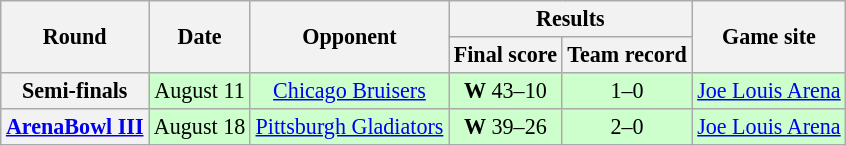<table class="wikitable" style="font-size: 92%;" "align=center">
<tr>
<th rowspan="2">Round</th>
<th rowspan="2">Date</th>
<th rowspan="2">Opponent</th>
<th colspan="2">Results</th>
<th rowspan="2">Game site</th>
</tr>
<tr>
<th>Final score</th>
<th>Team record</th>
</tr>
<tr style="background:#cfc">
<th>Semi-finals</th>
<td style="text-align:center;">August 11</td>
<td style="text-align:center;"><a href='#'>Chicago Bruisers</a></td>
<td style="text-align:center;"><strong>W</strong> 43–10</td>
<td style="text-align:center;">1–0</td>
<td style="text-align:center;"><a href='#'>Joe Louis Arena</a></td>
</tr>
<tr style="background:#cfc">
<th><a href='#'>ArenaBowl III</a></th>
<td style="text-align:center;">August 18</td>
<td style="text-align:center;"><a href='#'>Pittsburgh Gladiators</a></td>
<td style="text-align:center;"><strong>W</strong> 39–26</td>
<td style="text-align:center;">2–0</td>
<td style="text-align:center;"><a href='#'>Joe Louis Arena</a></td>
</tr>
</table>
